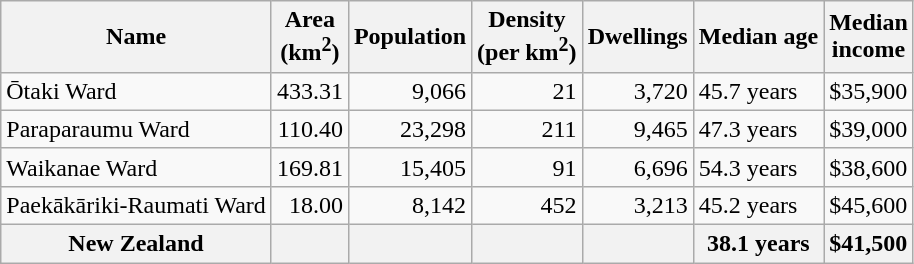<table class="wikitable">
<tr>
<th>Name</th>
<th>Area<br>(km<sup>2</sup>)</th>
<th>Population</th>
<th>Density<br>(per km<sup>2</sup>)</th>
<th>Dwellings</th>
<th>Median age</th>
<th>Median<br>income</th>
</tr>
<tr>
<td>Ōtaki Ward</td>
<td style="text-align:right;">433.31</td>
<td style="text-align:right;">9,066</td>
<td style="text-align:right;">21</td>
<td style="text-align:right;">3,720</td>
<td>45.7 years</td>
<td>$35,900</td>
</tr>
<tr>
<td>Paraparaumu Ward</td>
<td style="text-align:right;">110.40</td>
<td style="text-align:right;">23,298</td>
<td style="text-align:right;">211</td>
<td style="text-align:right;">9,465</td>
<td>47.3 years</td>
<td>$39,000</td>
</tr>
<tr>
<td>Waikanae Ward</td>
<td style="text-align:right;">169.81</td>
<td style="text-align:right;">15,405</td>
<td style="text-align:right;">91</td>
<td style="text-align:right;">6,696</td>
<td>54.3 years</td>
<td>$38,600</td>
</tr>
<tr>
<td>Paekākāriki-Raumati Ward</td>
<td style="text-align:right;">18.00</td>
<td style="text-align:right;">8,142</td>
<td style="text-align:right;">452</td>
<td style="text-align:right;">3,213</td>
<td>45.2 years</td>
<td>$45,600</td>
</tr>
<tr>
<th>New Zealand</th>
<th></th>
<th></th>
<th></th>
<th></th>
<th>38.1 years</th>
<th style="text-align:left;">$41,500</th>
</tr>
</table>
